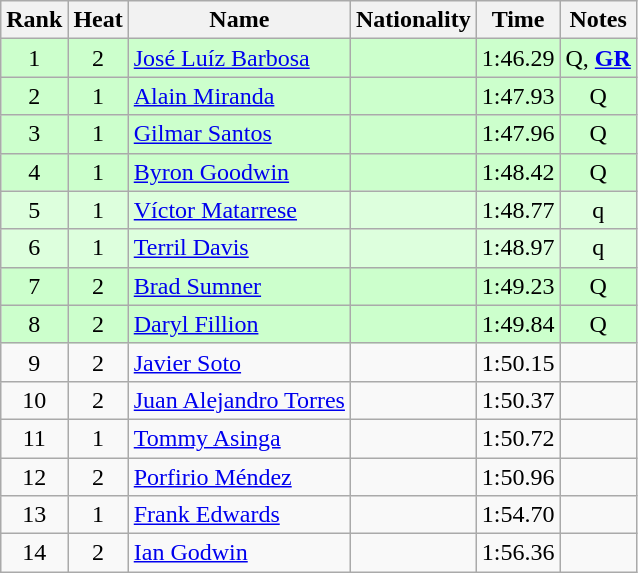<table class="wikitable sortable" style="text-align:center">
<tr>
<th>Rank</th>
<th>Heat</th>
<th>Name</th>
<th>Nationality</th>
<th>Time</th>
<th>Notes</th>
</tr>
<tr bgcolor=ccffcc>
<td>1</td>
<td>2</td>
<td align=left><a href='#'>José Luíz Barbosa</a></td>
<td align=left></td>
<td>1:46.29</td>
<td>Q, <strong><a href='#'>GR</a></strong></td>
</tr>
<tr bgcolor=ccffcc>
<td>2</td>
<td>1</td>
<td align=left><a href='#'>Alain Miranda</a></td>
<td align=left></td>
<td>1:47.93</td>
<td>Q</td>
</tr>
<tr bgcolor=ccffcc>
<td>3</td>
<td>1</td>
<td align=left><a href='#'>Gilmar Santos</a></td>
<td align=left></td>
<td>1:47.96</td>
<td>Q</td>
</tr>
<tr bgcolor=ccffcc>
<td>4</td>
<td>1</td>
<td align=left><a href='#'>Byron Goodwin</a></td>
<td align=left></td>
<td>1:48.42</td>
<td>Q</td>
</tr>
<tr bgcolor=ddffdd>
<td>5</td>
<td>1</td>
<td align=left><a href='#'>Víctor Matarrese</a></td>
<td align=left></td>
<td>1:48.77</td>
<td>q</td>
</tr>
<tr bgcolor=ddffdd>
<td>6</td>
<td>1</td>
<td align=left><a href='#'>Terril Davis</a></td>
<td align=left></td>
<td>1:48.97</td>
<td>q</td>
</tr>
<tr bgcolor=ccffcc>
<td>7</td>
<td>2</td>
<td align=left><a href='#'>Brad Sumner</a></td>
<td align=left></td>
<td>1:49.23</td>
<td>Q</td>
</tr>
<tr bgcolor=ccffcc>
<td>8</td>
<td>2</td>
<td align=left><a href='#'>Daryl Fillion</a></td>
<td align=left></td>
<td>1:49.84</td>
<td>Q</td>
</tr>
<tr>
<td>9</td>
<td>2</td>
<td align=left><a href='#'>Javier Soto</a></td>
<td align=left></td>
<td>1:50.15</td>
<td></td>
</tr>
<tr>
<td>10</td>
<td>2</td>
<td align=left><a href='#'>Juan Alejandro Torres</a></td>
<td align=left></td>
<td>1:50.37</td>
<td></td>
</tr>
<tr>
<td>11</td>
<td>1</td>
<td align=left><a href='#'>Tommy Asinga</a></td>
<td align=left></td>
<td>1:50.72</td>
<td></td>
</tr>
<tr>
<td>12</td>
<td>2</td>
<td align=left><a href='#'>Porfirio Méndez</a></td>
<td align=left></td>
<td>1:50.96</td>
<td></td>
</tr>
<tr>
<td>13</td>
<td>1</td>
<td align=left><a href='#'>Frank Edwards</a></td>
<td align=left></td>
<td>1:54.70</td>
<td></td>
</tr>
<tr>
<td>14</td>
<td>2</td>
<td align=left><a href='#'>Ian Godwin</a></td>
<td align=left></td>
<td>1:56.36</td>
<td></td>
</tr>
</table>
